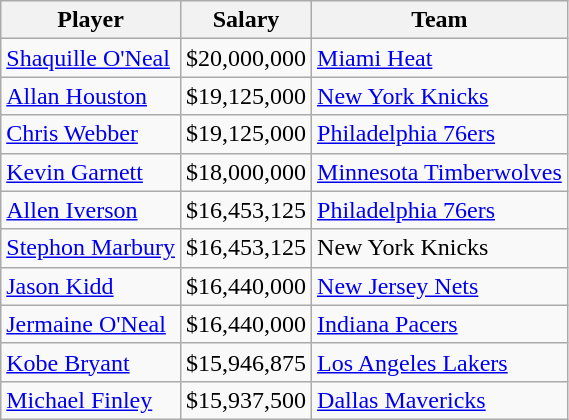<table class="wikitable">
<tr>
<th>Player</th>
<th>Salary</th>
<th>Team</th>
</tr>
<tr>
<td><a href='#'>Shaquille O'Neal</a></td>
<td>$20,000,000</td>
<td><a href='#'>Miami Heat</a></td>
</tr>
<tr>
<td><a href='#'>Allan Houston</a></td>
<td>$19,125,000</td>
<td><a href='#'>New York Knicks</a></td>
</tr>
<tr>
<td><a href='#'>Chris Webber</a></td>
<td>$19,125,000</td>
<td><a href='#'>Philadelphia 76ers</a></td>
</tr>
<tr>
<td><a href='#'>Kevin Garnett</a></td>
<td>$18,000,000</td>
<td><a href='#'>Minnesota Timberwolves</a></td>
</tr>
<tr>
<td><a href='#'>Allen Iverson</a></td>
<td>$16,453,125</td>
<td><a href='#'>Philadelphia 76ers</a></td>
</tr>
<tr>
<td><a href='#'>Stephon Marbury</a></td>
<td>$16,453,125</td>
<td>New York Knicks</td>
</tr>
<tr>
<td><a href='#'>Jason Kidd</a></td>
<td>$16,440,000</td>
<td><a href='#'>New Jersey Nets</a></td>
</tr>
<tr>
<td><a href='#'>Jermaine O'Neal</a></td>
<td>$16,440,000</td>
<td><a href='#'>Indiana Pacers</a></td>
</tr>
<tr>
<td><a href='#'>Kobe Bryant</a></td>
<td>$15,946,875</td>
<td><a href='#'>Los Angeles Lakers</a></td>
</tr>
<tr>
<td><a href='#'>Michael Finley</a></td>
<td>$15,937,500</td>
<td><a href='#'>Dallas Mavericks</a></td>
</tr>
</table>
